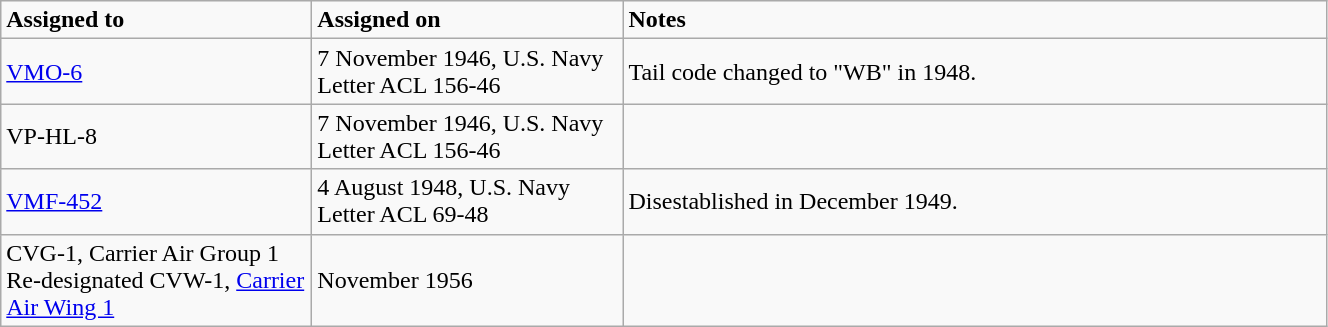<table class="wikitable" style="width: 70%;">
<tr>
<td style="width: 200px;"><strong>Assigned to</strong></td>
<td style="width: 200px;"><strong>Assigned on</strong></td>
<td><strong>Notes</strong></td>
</tr>
<tr>
<td><a href='#'>VMO-6</a></td>
<td>7 November 1946, U.S. Navy Letter ACL 156-46</td>
<td>Tail code changed to "WB" in 1948.</td>
</tr>
<tr>
<td>VP-HL-8</td>
<td>7 November 1946, U.S. Navy Letter ACL 156-46</td>
<td></td>
</tr>
<tr>
<td><a href='#'>VMF-452</a></td>
<td>4 August 1948, U.S. Navy Letter ACL 69-48</td>
<td>Disestablished in December 1949.</td>
</tr>
<tr>
<td>CVG-1, Carrier Air Group 1<br>Re-designated CVW-1, <a href='#'>Carrier Air Wing 1</a></td>
<td>November 1956</td>
<td></td>
</tr>
</table>
